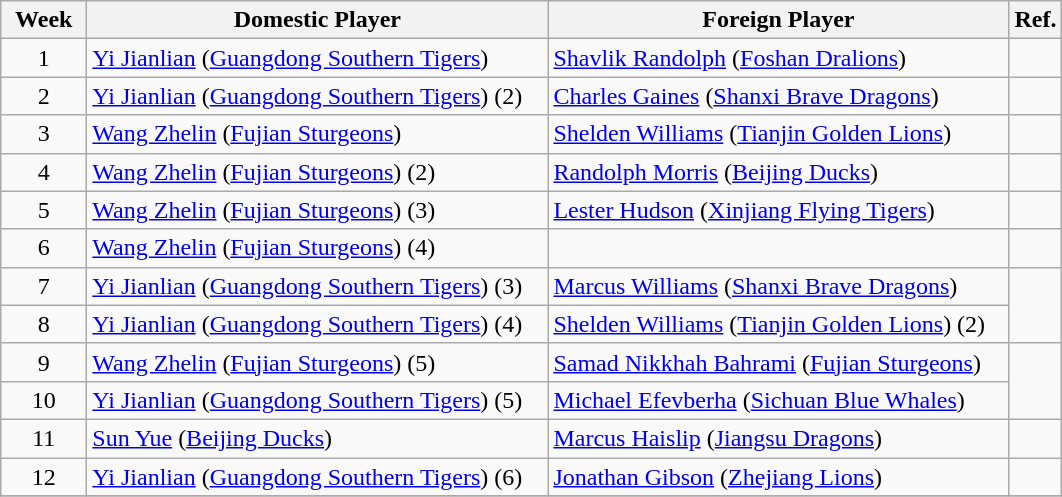<table class="wikitable" style="text-align:left">
<tr>
<th width=50px>Week</th>
<th width=300px>Domestic Player</th>
<th width=300px>Foreign Player</th>
<th class=unsortable>Ref.</th>
</tr>
<tr>
<td align=center>1</td>
<td><a href='#'>Yi Jianlian</a> (<a href='#'>Guangdong Southern Tigers</a>)</td>
<td> <a href='#'>Shavlik Randolph</a> (<a href='#'>Foshan Dralions</a>)</td>
<td align=center></td>
</tr>
<tr>
<td align=center>2</td>
<td><a href='#'>Yi Jianlian</a> (<a href='#'>Guangdong Southern Tigers</a>) (2)</td>
<td> <a href='#'>Charles Gaines</a> (<a href='#'>Shanxi Brave Dragons</a>)</td>
<td align=center></td>
</tr>
<tr>
<td align=center>3</td>
<td><a href='#'>Wang Zhelin</a> (<a href='#'>Fujian Sturgeons</a>)</td>
<td> <a href='#'>Shelden Williams</a> (<a href='#'>Tianjin Golden Lions</a>)</td>
<td align=center></td>
</tr>
<tr>
<td align=center>4</td>
<td><a href='#'>Wang Zhelin</a> (<a href='#'>Fujian Sturgeons</a>) (2)</td>
<td> <a href='#'>Randolph Morris</a> (<a href='#'>Beijing Ducks</a>)</td>
<td align=center></td>
</tr>
<tr>
<td align=center>5</td>
<td><a href='#'>Wang Zhelin</a> (<a href='#'>Fujian Sturgeons</a>) (3)</td>
<td> <a href='#'>Lester Hudson</a> (<a href='#'>Xinjiang Flying Tigers</a>)</td>
<td align=center></td>
</tr>
<tr>
<td align=center>6</td>
<td><a href='#'>Wang Zhelin</a> (<a href='#'>Fujian Sturgeons</a>) (4)</td>
<td></td>
<td align=center></td>
</tr>
<tr>
<td align=center>7</td>
<td><a href='#'>Yi Jianlian</a> (<a href='#'>Guangdong Southern Tigers</a>) (3)</td>
<td> <a href='#'>Marcus Williams</a> (<a href='#'>Shanxi Brave Dragons</a>)</td>
<td align=center rowspan=2></td>
</tr>
<tr>
<td align=center>8</td>
<td><a href='#'>Yi Jianlian</a> (<a href='#'>Guangdong Southern Tigers</a>) (4)</td>
<td> <a href='#'>Shelden Williams</a> (<a href='#'>Tianjin Golden Lions</a>) (2)</td>
</tr>
<tr>
<td align=center>9</td>
<td><a href='#'>Wang Zhelin</a> (<a href='#'>Fujian Sturgeons</a>) (5)</td>
<td> <a href='#'>Samad Nikkhah Bahrami</a> (<a href='#'>Fujian Sturgeons</a>)</td>
<td align=center rowspan=2></td>
</tr>
<tr>
<td align=center>10</td>
<td><a href='#'>Yi Jianlian</a> (<a href='#'>Guangdong Southern Tigers</a>) (5)</td>
<td>  <a href='#'>Michael Efevberha</a> (<a href='#'>Sichuan Blue Whales</a>)</td>
</tr>
<tr>
<td align=center>11</td>
<td><a href='#'>Sun Yue</a> (<a href='#'>Beijing Ducks</a>)</td>
<td> <a href='#'>Marcus Haislip</a> (<a href='#'>Jiangsu Dragons</a>)</td>
<td align=center></td>
</tr>
<tr>
<td align=center>12</td>
<td><a href='#'>Yi Jianlian</a> (<a href='#'>Guangdong Southern Tigers</a>) (6)</td>
<td> <a href='#'>Jonathan Gibson</a> (<a href='#'>Zhejiang Lions</a>)</td>
<td align=center></td>
</tr>
<tr>
</tr>
</table>
